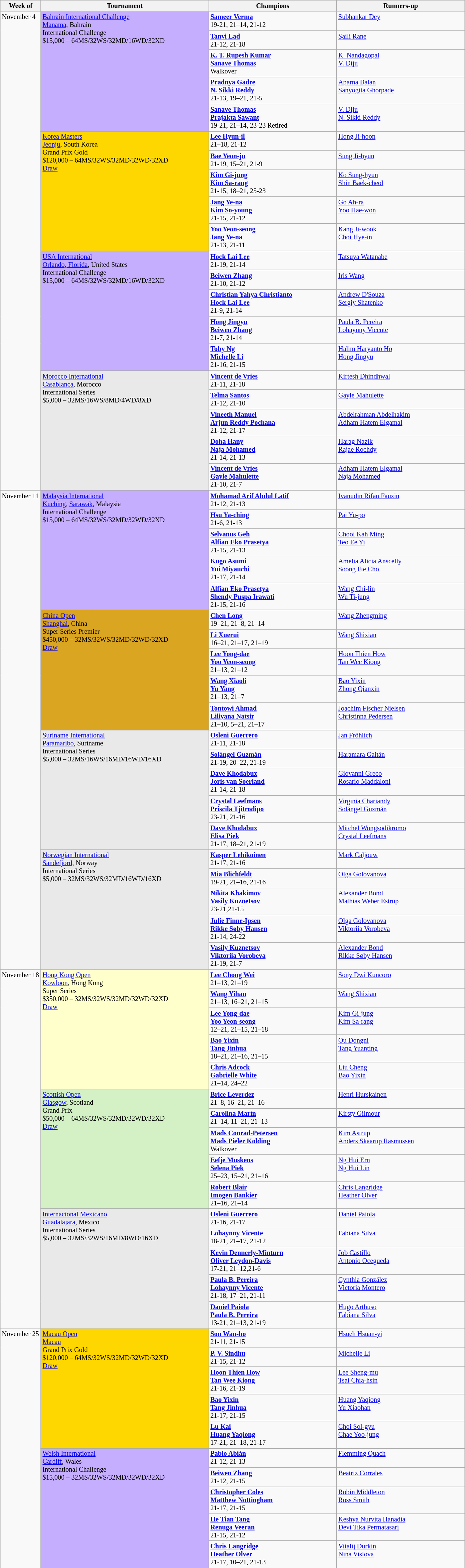<table class=wikitable style=font-size:85%>
<tr>
<th width=75>Week of</th>
<th width=330>Tournament</th>
<th width=250>Champions</th>
<th width=250>Runners-up</th>
</tr>
<tr valign=top>
<td rowspan=20>November 4</td>
<td style="background:#C6AEFF;" rowspan="5"><a href='#'>Bahrain International Challenge</a><br><a href='#'>Manama</a>, Bahrain<br>International Challenge<br>$15,000 – 64MS/32WS/32MD/16WD/32XD</td>
<td> <strong><a href='#'>Sameer Verma</a></strong><br>19-21, 21–14, 21-12</td>
<td> <a href='#'>Subhankar Dey</a></td>
</tr>
<tr valign=top>
<td> <strong><a href='#'>Tanvi Lad</a></strong><br>21-12, 21-18</td>
<td> <a href='#'>Saili Rane</a></td>
</tr>
<tr valign=top>
<td> <strong><a href='#'>K. T. Rupesh Kumar</a><br> <a href='#'>Sanave Thomas</a></strong><br>Walkover</td>
<td> <a href='#'>K. Nandagopal</a><br> <a href='#'>V. Diju</a></td>
</tr>
<tr valign=top>
<td> <strong><a href='#'>Pradnya Gadre</a><br> <a href='#'>N. Sikki Reddy</a></strong><br>21-13, 19–21, 21-5</td>
<td> <a href='#'>Aparna Balan</a><br> <a href='#'>Sanyogita Ghorpade</a></td>
</tr>
<tr valign=top>
<td> <strong><a href='#'>Sanave Thomas</a><br> <a href='#'>Prajakta Sawant</a></strong><br>19-21, 21–14, 23-23 Retired</td>
<td> <a href='#'>V. Diju</a><br> <a href='#'>N. Sikki Reddy</a></td>
</tr>
<tr valign=top>
<td style="background:#FFD700;" rowspan="5"><a href='#'>Korea Masters</a><br><a href='#'>Jeonju</a>, South Korea<br>Grand Prix Gold<br>$120,000 – 64MS/32WS/32MD/32WD/32XD<br><a href='#'>Draw</a></td>
<td> <strong><a href='#'>Lee Hyun-il</a></strong><br>21–18, 21-12</td>
<td> <a href='#'>Hong Ji-hoon</a></td>
</tr>
<tr valign=top>
<td> <strong><a href='#'>Bae Yeon-ju</a></strong><br>21-19, 15–21, 21-9</td>
<td> <a href='#'>Sung Ji-hyun</a></td>
</tr>
<tr valign=top>
<td> <strong><a href='#'>Kim Gi-jung</a><br> <a href='#'>Kim Sa-rang</a></strong><br>21-15, 18–21, 25-23</td>
<td> <a href='#'>Ko Sung-hyun</a><br> <a href='#'>Shin Baek-cheol</a></td>
</tr>
<tr valign=top>
<td> <strong><a href='#'>Jang Ye-na</a><br> <a href='#'>Kim So-young</a></strong><br>21-15, 21-12</td>
<td> <a href='#'>Go Ah-ra</a><br> <a href='#'>Yoo Hae-won</a></td>
</tr>
<tr valign=top>
<td> <strong><a href='#'>Yoo Yeon-seong</a><br> <a href='#'>Jang Ye-na</a></strong><br>21-13, 21-11</td>
<td> <a href='#'>Kang Ji-wook</a><br> <a href='#'>Choi Hye-in</a></td>
</tr>
<tr valign=top>
<td style="background:#C6AEFF;" rowspan="5"><a href='#'>USA International</a><br><a href='#'>Orlando, Florida</a>, United States<br>International Challenge<br>$15,000 – 64MS/32WS/32MD/16WD/32XD</td>
<td> <strong><a href='#'>Hock Lai Lee</a></strong><br>21-19, 21-14</td>
<td> <a href='#'>Tatsuya Watanabe</a></td>
</tr>
<tr valign=top>
<td> <strong><a href='#'>Beiwen Zhang</a></strong><br>21-10, 21-12</td>
<td> <a href='#'>Iris Wang</a></td>
</tr>
<tr valign=top>
<td> <strong><a href='#'>Christian Yahya Christianto</a><br> <a href='#'>Hock Lai Lee</a></strong><br>21-9, 21-14</td>
<td> <a href='#'>Andrew D'Souza</a><br> <a href='#'>Sergiy Shatenko</a></td>
</tr>
<tr valign=top>
<td> <strong><a href='#'>Hong Jingyu</a><br> <a href='#'>Beiwen Zhang</a></strong><br>21-7, 21-14</td>
<td> <a href='#'>Paula B. Pereira</a><br> <a href='#'>Lohaynny Vicente</a></td>
</tr>
<tr valign=top>
<td> <strong><a href='#'>Toby Ng</a><br> <a href='#'>Michelle Li</a></strong><br>21-16, 21-15</td>
<td> <a href='#'>Halim Haryanto Ho</a><br> <a href='#'>Hong Jingyu</a></td>
</tr>
<tr valign=top>
<td style="background:#E9E9E9;" rowspan="5"><a href='#'>Morocco International</a><br><a href='#'>Casablanca</a>, Morocco<br>International Series<br>$5,000 – 32MS/16WS/8MD/4WD/8XD</td>
<td> <strong><a href='#'>Vincent de Vries</a></strong><br>21-11, 21-18</td>
<td> <a href='#'>Kirtesh Dhindhwal</a></td>
</tr>
<tr valign=top>
<td> <strong><a href='#'>Telma Santos</a></strong><br>21-12, 21-10</td>
<td> <a href='#'>Gayle Mahulette</a></td>
</tr>
<tr valign=top>
<td> <strong><a href='#'>Vineeth Manuel</a><br> <a href='#'>Arjun Reddy Pochana</a></strong><br>21-12, 21-17</td>
<td> <a href='#'>Abdelrahman Abdelhakim</a><br> <a href='#'>Adham Hatem Elgamal</a></td>
</tr>
<tr valign=top>
<td> <strong><a href='#'>Doha Hany</a><br> <a href='#'>Naja Mohamed</a></strong><br>21-14, 21-13</td>
<td> <a href='#'>Harag Nazik</a><br> <a href='#'>Rajae Rochdy</a></td>
</tr>
<tr valign=top>
<td> <strong><a href='#'>Vincent de Vries</a><br> <a href='#'>Gayle Mahulette</a></strong><br>21-10, 21-7</td>
<td> <a href='#'>Adham Hatem Elgamal</a><br> <a href='#'>Naja Mohamed</a></td>
</tr>
<tr valign=top>
<td rowspan=20>November 11</td>
<td style="background:#C6AEFF;" rowspan="5"><a href='#'>Malaysia International</a><br><a href='#'>Kuching</a>, <a href='#'>Sarawak</a>, Malaysia<br>International Challenge<br>$15,000 – 64MS/32WS/32MD/32WD/32XD</td>
<td> <strong><a href='#'>Mohamad Arif Abdul Latif</a></strong><br>21-12, 21-13</td>
<td> <a href='#'>Ivanudin Rifan Fauzin</a></td>
</tr>
<tr valign=top>
<td> <strong><a href='#'>Hsu Ya-ching</a></strong><br>21-6, 21-13</td>
<td> <a href='#'>Pai Yu-po</a></td>
</tr>
<tr valign=top>
<td> <strong><a href='#'>Selvanus Geh</a><br> <a href='#'>Alfian Eko Prasetya</a></strong><br>21-15, 21-13</td>
<td> <a href='#'>Chooi Kah Ming</a><br> <a href='#'>Teo Ee Yi</a></td>
</tr>
<tr valign=top>
<td> <strong><a href='#'>Kugo Asumi</a><br> <a href='#'>Yui Miyauchi</a></strong><br>21-17, 21-14</td>
<td> <a href='#'>Amelia Alicia Anscelly</a><br> <a href='#'>Soong Fie Cho</a></td>
</tr>
<tr valign=top>
<td> <strong><a href='#'>Alfian Eko Prasetya</a><br> <a href='#'>Shendy Puspa Irawati</a></strong><br>21-15, 21-16</td>
<td> <a href='#'>Wang Chi-lin</a><br> <a href='#'>Wu Ti-jung</a></td>
</tr>
<tr valign=top>
<td style="background:#DAA520;" rowspan="5"><a href='#'>China Open</a><br><a href='#'>Shanghai</a>, China<br>Super Series Premier<br>$450,000 – 32MS/32WS/32MD/32WD/32XD<br><a href='#'>Draw</a></td>
<td> <strong><a href='#'>Chen Long</a></strong><br>19–21, 21–8, 21–14</td>
<td> <a href='#'>Wang Zhengming</a></td>
</tr>
<tr valign=top>
<td> <strong><a href='#'>Li Xuerui</a></strong><br>16–21, 21–17, 21–19</td>
<td> <a href='#'>Wang Shixian</a></td>
</tr>
<tr valign=top>
<td> <strong><a href='#'>Lee Yong-dae</a><br> <a href='#'>Yoo Yeon-seong</a></strong><br>21–13, 21–12</td>
<td> <a href='#'>Hoon Thien How</a><br> <a href='#'>Tan Wee Kiong</a></td>
</tr>
<tr valign=top>
<td> <strong><a href='#'>Wang Xiaoli</a><br> <a href='#'>Yu Yang</a></strong><br>21–13, 21–7</td>
<td> <a href='#'>Bao Yixin</a><br> <a href='#'>Zhong Qianxin</a></td>
</tr>
<tr valign=top>
<td> <strong><a href='#'>Tontowi Ahmad</a><br> <a href='#'>Liliyana Natsir</a></strong><br>21–10, 5–21, 21–17</td>
<td> <a href='#'>Joachim Fischer Nielsen</a><br> <a href='#'>Christinna Pedersen</a></td>
</tr>
<tr valign=top>
<td style="background:#e9e9e9;" rowspan="5"><a href='#'>Suriname International</a><br><a href='#'>Paramaribo</a>, Suriname<br>International Series<br>$5,000 – 32MS/16WS/16MD/16WD/16XD</td>
<td> <strong><a href='#'>Osleni Guerrero</a></strong><br>21-11, 21-18</td>
<td> <a href='#'>Jan Fröhlich</a></td>
</tr>
<tr valign=top>
<td> <strong><a href='#'>Solángel Guzmán</a></strong><br>21-19, 20–22, 21-19</td>
<td> <a href='#'>Haramara Gaitán</a></td>
</tr>
<tr valign=top>
<td> <strong><a href='#'>Dave Khodabux</a><br> <a href='#'>Joris van Soerland</a></strong><br>21-14, 21-18</td>
<td> <a href='#'>Giovanni Greco</a><br> <a href='#'>Rosario Maddaloni</a></td>
</tr>
<tr valign=top>
<td> <strong><a href='#'>Crystal Leefmans</a><br> <a href='#'>Priscila Tjitrodipo</a></strong><br>23-21, 21-16</td>
<td> <a href='#'>Virginia Chariandy</a><br> <a href='#'>Solángel Guzmán</a></td>
</tr>
<tr valign=top>
<td> <strong><a href='#'>Dave Khodabux</a><br> <a href='#'>Elisa Piek</a></strong><br>21-17, 18–21, 21-19</td>
<td> <a href='#'>Mitchel Wongsodikromo</a><br> <a href='#'>Crystal Leefmans</a></td>
</tr>
<tr valign=top>
<td style="background:#e9e9e9;" rowspan="5"><a href='#'>Norwegian International</a><br><a href='#'>Sandefjord</a>, Norway<br>International Series<br>$5,000 – 32MS/32WS/32MD/16WD/16XD</td>
<td> <strong><a href='#'>Kasper Lehikoinen</a></strong><br>21-17, 21-16</td>
<td> <a href='#'>Mark Caljouw</a></td>
</tr>
<tr valign=top>
<td> <strong><a href='#'>Mia Blichfeldt</a></strong><br>19-21, 21–16, 21-16</td>
<td> <a href='#'>Olga Golovanova</a></td>
</tr>
<tr valign=top>
<td> <strong><a href='#'>Nikita Khakimov</a><br> <a href='#'>Vasily Kuznetsov</a></strong><br>23-21,21-15</td>
<td> <a href='#'>Alexander Bond</a><br> <a href='#'>Mathias Weber Estrup</a></td>
</tr>
<tr valign=top>
<td> <strong><a href='#'>Julie Finne-Ipsen</a><br> <a href='#'>Rikke Søby Hansen</a></strong><br>21-14, 24-22</td>
<td> <a href='#'>Olga Golovanova</a><br> <a href='#'>Viktoriia Vorobeva</a></td>
</tr>
<tr valign=top>
<td> <strong><a href='#'>Vasily Kuznetsov</a><br> <a href='#'>Viktoriia Vorobeva</a></strong><br>21-19, 21-7</td>
<td> <a href='#'>Alexander Bond</a><br> <a href='#'>Rikke Søby Hansen</a></td>
</tr>
<tr valign=top>
<td rowspan=15>November 18</td>
<td style="background:#ffffcc;" rowspan="5"><a href='#'>Hong Kong Open</a><br><a href='#'>Kowloon</a>, Hong Kong<br>Super Series<br>$350,000 – 32MS/32WS/32MD/32WD/32XD<br><a href='#'>Draw</a></td>
<td> <strong><a href='#'>Lee Chong Wei</a></strong><br>21–13, 21–19</td>
<td> <a href='#'>Sony Dwi Kuncoro</a></td>
</tr>
<tr valign=top>
<td> <strong><a href='#'>Wang Yihan</a></strong><br>21–13, 16–21, 21–15</td>
<td> <a href='#'>Wang Shixian</a></td>
</tr>
<tr valign=top>
<td> <strong><a href='#'>Lee Yong-dae</a><br> <a href='#'>Yoo Yeon-seong</a></strong><br>12–21, 21–15, 21–18</td>
<td> <a href='#'>Kim Gi-jung</a><br> <a href='#'>Kim Sa-rang</a></td>
</tr>
<tr valign=top>
<td> <strong><a href='#'>Bao Yixin</a><br> <a href='#'>Tang Jinhua</a></strong><br>18–21, 21–16, 21–15</td>
<td> <a href='#'>Ou Dongni</a><br> <a href='#'>Tang Yuanting</a></td>
</tr>
<tr valign=top>
<td> <strong><a href='#'>Chris Adcock</a><br> <a href='#'>Gabrielle White</a></strong><br>21–14, 24–22</td>
<td> <a href='#'>Liu Cheng</a><br> <a href='#'>Bao Yixin</a></td>
</tr>
<tr valign=top>
<td style="background:#D4F1C5;" rowspan="5"><a href='#'>Scottish Open</a><br><a href='#'>Glasgow</a>, Scotland<br>Grand Prix<br>$50,000 – 64MS/32WS/32MD/32WD/32XD<br><a href='#'>Draw</a></td>
<td> <strong><a href='#'>Brice Leverdez</a></strong><br>21–8, 16–21, 21–16</td>
<td> <a href='#'>Henri Hurskainen</a></td>
</tr>
<tr valign=top>
<td> <strong><a href='#'>Carolina Marín</a></strong><br>21–14, 11–21, 21–13</td>
<td> <a href='#'>Kirsty Gilmour</a></td>
</tr>
<tr valign=top>
<td> <strong><a href='#'>Mads Conrad-Petersen</a><br> <a href='#'>Mads Pieler Kolding</a></strong><br>Walkover</td>
<td> <a href='#'>Kim Astrup</a><br> <a href='#'>Anders Skaarup Rasmussen</a></td>
</tr>
<tr valign=top>
<td> <strong><a href='#'>Eefje Muskens</a><br> <a href='#'>Selena Piek</a></strong><br>25–23, 15–21, 21–16</td>
<td> <a href='#'>Ng Hui Ern</a><br> <a href='#'>Ng Hui Lin</a></td>
</tr>
<tr valign=top>
<td> <strong><a href='#'>Robert Blair</a><br> <a href='#'>Imogen Bankier</a></strong><br>21–16, 21–14</td>
<td> <a href='#'>Chris Langridge</a><br> <a href='#'>Heather Olver</a></td>
</tr>
<tr valign=top>
<td style="background:#E9E9E9;" rowspan="5"><a href='#'>Internacional Mexicano</a><br><a href='#'>Guadalajara</a>, Mexico<br>International Series<br>$5,000 – 32MS/32WS/16MD/8WD/16XD</td>
<td> <strong><a href='#'>Osleni Guerrero</a></strong><br>21-16, 21-17</td>
<td> <a href='#'>Daniel Paiola</a></td>
</tr>
<tr valign=top>
<td> <strong><a href='#'>Lohaynny Vicente</a></strong><br>18-21, 21–17, 21-12</td>
<td> <a href='#'>Fabiana Silva</a></td>
</tr>
<tr valign=top>
<td> <strong><a href='#'>Kevin Dennerly-Minturn</a><br> <a href='#'>Oliver Leydon-Davis</a></strong><br>17-21, 21–12,21-6</td>
<td> <a href='#'>Job Castillo</a><br> <a href='#'>Antonio Ocegueda</a></td>
</tr>
<tr valign=top>
<td> <strong><a href='#'>Paula B. Pereira</a><br> <a href='#'>Lohaynny Vicente</a></strong><br>21-18, 17–21, 21-11</td>
<td> <a href='#'>Cynthia González</a><br> <a href='#'>Victoria Montero</a></td>
</tr>
<tr valign=top>
<td> <strong><a href='#'>Daniel Paiola</a><br> <a href='#'>Paula B. Pereira</a></strong><br>13-21, 21–13, 21-19</td>
<td> <a href='#'>Hugo Arthuso</a><br> <a href='#'>Fabiana Silva</a></td>
</tr>
<tr valign=top>
<td rowspan=10>November 25</td>
<td style="background:#FFD700;" rowspan="5"><a href='#'>Macau Open</a><br><a href='#'>Macau</a><br>Grand Prix Gold<br>$120,000 – 64MS/32WS/32MD/32WD/32XD<br><a href='#'>Draw</a></td>
<td> <strong><a href='#'>Son Wan-ho</a></strong><br>21-11, 21-15</td>
<td> <a href='#'>Hsueh Hsuan-yi</a></td>
</tr>
<tr valign=top>
<td> <strong><a href='#'>P. V. Sindhu</a></strong><br>21-15, 21-12</td>
<td> <a href='#'>Michelle Li</a></td>
</tr>
<tr valign=top>
<td> <strong><a href='#'>Hoon Thien How</a><br> <a href='#'>Tan Wee Kiong</a></strong><br>21-16, 21-19</td>
<td> <a href='#'>Lee Sheng-mu</a><br> <a href='#'>Tsai Chia-hsin</a></td>
</tr>
<tr valign=top>
<td> <strong><a href='#'>Bao Yixin</a><br> <a href='#'>Tang Jinhua</a></strong><br>21-17, 21-15</td>
<td> <a href='#'>Huang Yaqiong</a><br> <a href='#'>Yu Xiaohan</a></td>
</tr>
<tr valign=top>
<td> <strong><a href='#'>Lu Kai</a><br> <a href='#'>Huang Yaqiong</a></strong><br>17-21, 21–18, 21-17</td>
<td> <a href='#'>Choi Sol-gyu</a><br> <a href='#'>Chae Yoo-jung</a></td>
</tr>
<tr valign=top>
<td style="background:#C6AEFF;" rowspan="5"><a href='#'>Welsh International</a><br><a href='#'>Cardiff</a>, Wales<br>International Challenge<br>$15,000 – 32MS/32WS/32MD/32WD/32XD</td>
<td> <strong><a href='#'>Pablo Abián</a></strong><br>21-12, 21-13</td>
<td> <a href='#'>Flemming Quach</a></td>
</tr>
<tr valign=top>
<td> <strong><a href='#'>Beiwen Zhang</a></strong><br>21-12, 21-15</td>
<td> <a href='#'>Beatriz Corrales</a></td>
</tr>
<tr valign=top>
<td> <strong><a href='#'>Christopher Coles</a><br> <a href='#'>Matthew Nottingham</a></strong><br>21-17, 21-15</td>
<td> <a href='#'>Robin Middleton</a><br> <a href='#'>Ross Smith</a></td>
</tr>
<tr valign=top>
<td> <strong><a href='#'>He Tian Tang</a><br> <a href='#'>Renuga Veeran</a></strong><br>21-15, 21-12</td>
<td> <a href='#'>Keshya Nurvita Hanadia</a><br> <a href='#'>Devi Tika Permatasari</a></td>
</tr>
<tr valign=top>
<td> <strong><a href='#'>Chris Langridge</a><br> <a href='#'>Heather Olver</a></strong><br>21-17, 10–21, 21-13</td>
<td> <a href='#'>Vitalij Durkin</a><br> <a href='#'>Nina Vislova</a></td>
</tr>
</table>
